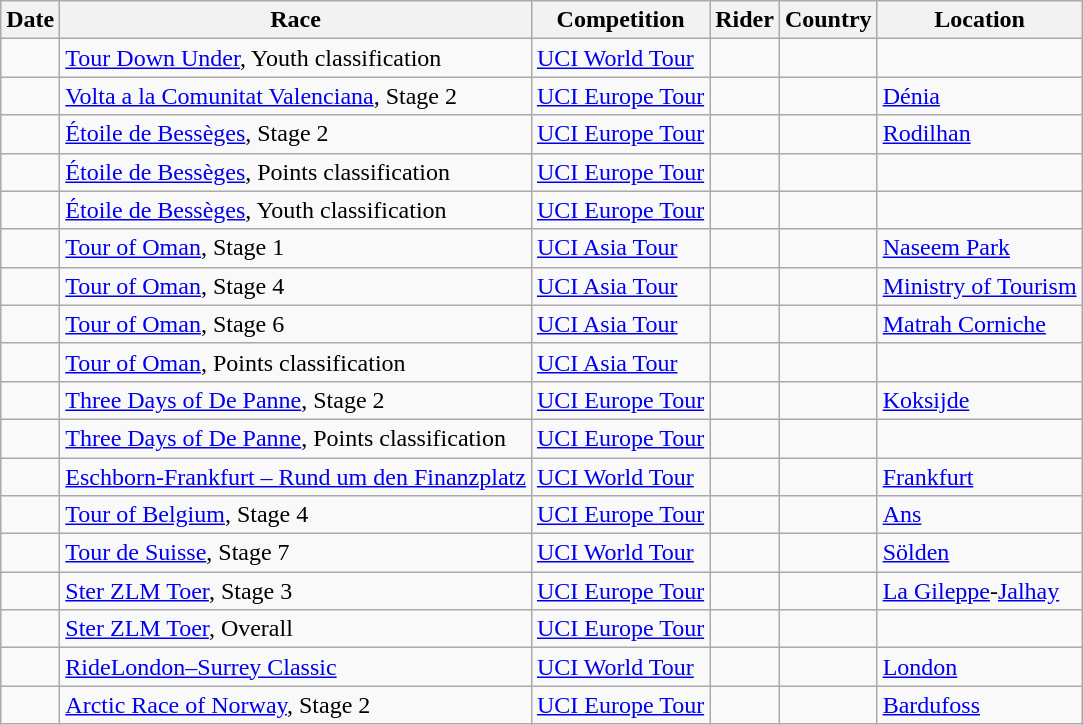<table class="wikitable sortable">
<tr>
<th>Date</th>
<th>Race</th>
<th>Competition</th>
<th>Rider</th>
<th>Country</th>
<th>Location</th>
</tr>
<tr>
<td></td>
<td><a href='#'>Tour Down Under</a>, Youth classification</td>
<td><a href='#'>UCI World Tour</a></td>
<td></td>
<td></td>
<td></td>
</tr>
<tr>
<td></td>
<td><a href='#'>Volta a la Comunitat Valenciana</a>, Stage 2</td>
<td><a href='#'>UCI Europe Tour</a></td>
<td></td>
<td></td>
<td><a href='#'>Dénia</a></td>
</tr>
<tr>
<td></td>
<td><a href='#'>Étoile de Bessèges</a>, Stage 2</td>
<td><a href='#'>UCI Europe Tour</a></td>
<td></td>
<td></td>
<td><a href='#'>Rodilhan</a></td>
</tr>
<tr>
<td></td>
<td><a href='#'>Étoile de Bessèges</a>, Points classification</td>
<td><a href='#'>UCI Europe Tour</a></td>
<td></td>
<td></td>
<td></td>
</tr>
<tr>
<td></td>
<td><a href='#'>Étoile de Bessèges</a>, Youth classification</td>
<td><a href='#'>UCI Europe Tour</a></td>
<td></td>
<td></td>
<td></td>
</tr>
<tr>
<td></td>
<td><a href='#'>Tour of Oman</a>, Stage 1</td>
<td><a href='#'>UCI Asia Tour</a></td>
<td></td>
<td></td>
<td><a href='#'>Naseem Park</a></td>
</tr>
<tr>
<td></td>
<td><a href='#'>Tour of Oman</a>, Stage 4</td>
<td><a href='#'>UCI Asia Tour</a></td>
<td></td>
<td></td>
<td><a href='#'>Ministry of Tourism</a></td>
</tr>
<tr>
<td></td>
<td><a href='#'>Tour of Oman</a>, Stage 6</td>
<td><a href='#'>UCI Asia Tour</a></td>
<td></td>
<td></td>
<td><a href='#'>Matrah Corniche</a></td>
</tr>
<tr>
<td></td>
<td><a href='#'>Tour of Oman</a>, Points classification</td>
<td><a href='#'>UCI Asia Tour</a></td>
<td></td>
<td></td>
<td></td>
</tr>
<tr>
<td></td>
<td><a href='#'>Three Days of De Panne</a>, Stage 2</td>
<td><a href='#'>UCI Europe Tour</a></td>
<td></td>
<td></td>
<td><a href='#'>Koksijde</a></td>
</tr>
<tr>
<td></td>
<td><a href='#'>Three Days of De Panne</a>, Points classification</td>
<td><a href='#'>UCI Europe Tour</a></td>
<td></td>
<td></td>
<td></td>
</tr>
<tr>
<td></td>
<td><a href='#'>Eschborn-Frankfurt – Rund um den Finanzplatz</a></td>
<td><a href='#'>UCI World Tour</a></td>
<td></td>
<td></td>
<td><a href='#'>Frankfurt</a></td>
</tr>
<tr>
<td></td>
<td><a href='#'>Tour of Belgium</a>, Stage 4</td>
<td><a href='#'>UCI Europe Tour</a></td>
<td></td>
<td></td>
<td><a href='#'>Ans</a></td>
</tr>
<tr>
<td></td>
<td><a href='#'>Tour de Suisse</a>, Stage 7</td>
<td><a href='#'>UCI World Tour</a></td>
<td></td>
<td></td>
<td><a href='#'>Sölden</a></td>
</tr>
<tr>
<td></td>
<td><a href='#'>Ster ZLM Toer</a>, Stage 3</td>
<td><a href='#'>UCI Europe Tour</a></td>
<td></td>
<td></td>
<td><a href='#'>La Gileppe</a>-<a href='#'>Jalhay</a></td>
</tr>
<tr>
<td></td>
<td><a href='#'>Ster ZLM Toer</a>, Overall</td>
<td><a href='#'>UCI Europe Tour</a></td>
<td></td>
<td></td>
<td></td>
</tr>
<tr>
<td></td>
<td><a href='#'>RideLondon–Surrey Classic</a></td>
<td><a href='#'>UCI World Tour</a></td>
<td></td>
<td></td>
<td><a href='#'>London</a></td>
</tr>
<tr>
<td></td>
<td><a href='#'>Arctic Race of Norway</a>, Stage 2</td>
<td><a href='#'>UCI Europe Tour</a></td>
<td></td>
<td></td>
<td><a href='#'>Bardufoss</a></td>
</tr>
</table>
